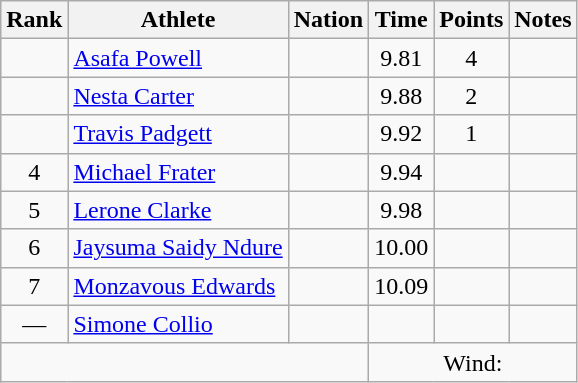<table class="wikitable sortable" style="text-align:center;">
<tr>
<th scope="col" style="width: 10px;">Rank</th>
<th scope="col">Athlete</th>
<th scope="col">Nation</th>
<th scope="col">Time</th>
<th scope="col">Points</th>
<th scope="col">Notes</th>
</tr>
<tr>
<td></td>
<td align=left><a href='#'>Asafa Powell</a></td>
<td align=left></td>
<td>9.81</td>
<td>4</td>
<td></td>
</tr>
<tr>
<td></td>
<td align=left><a href='#'>Nesta Carter</a></td>
<td align=left></td>
<td>9.88</td>
<td>2</td>
<td></td>
</tr>
<tr>
<td></td>
<td align=left><a href='#'>Travis Padgett</a></td>
<td align=left></td>
<td>9.92</td>
<td>1</td>
<td></td>
</tr>
<tr>
<td>4</td>
<td align=left><a href='#'>Michael Frater</a></td>
<td align=left></td>
<td>9.94</td>
<td></td>
<td></td>
</tr>
<tr>
<td>5</td>
<td align=left><a href='#'>Lerone Clarke</a></td>
<td align=left></td>
<td>9.98</td>
<td></td>
<td></td>
</tr>
<tr>
<td>6</td>
<td align=left><a href='#'>Jaysuma Saidy Ndure</a></td>
<td align=left></td>
<td>10.00</td>
<td></td>
<td></td>
</tr>
<tr>
<td>7</td>
<td align=left><a href='#'>Monzavous Edwards</a></td>
<td align=left></td>
<td>10.09</td>
<td></td>
<td></td>
</tr>
<tr>
<td>—</td>
<td align=left><a href='#'>Simone Collio</a></td>
<td align=left></td>
<td></td>
<td></td>
<td></td>
</tr>
<tr class="sortbottom">
<td colspan=3></td>
<td colspan=3>Wind: </td>
</tr>
</table>
